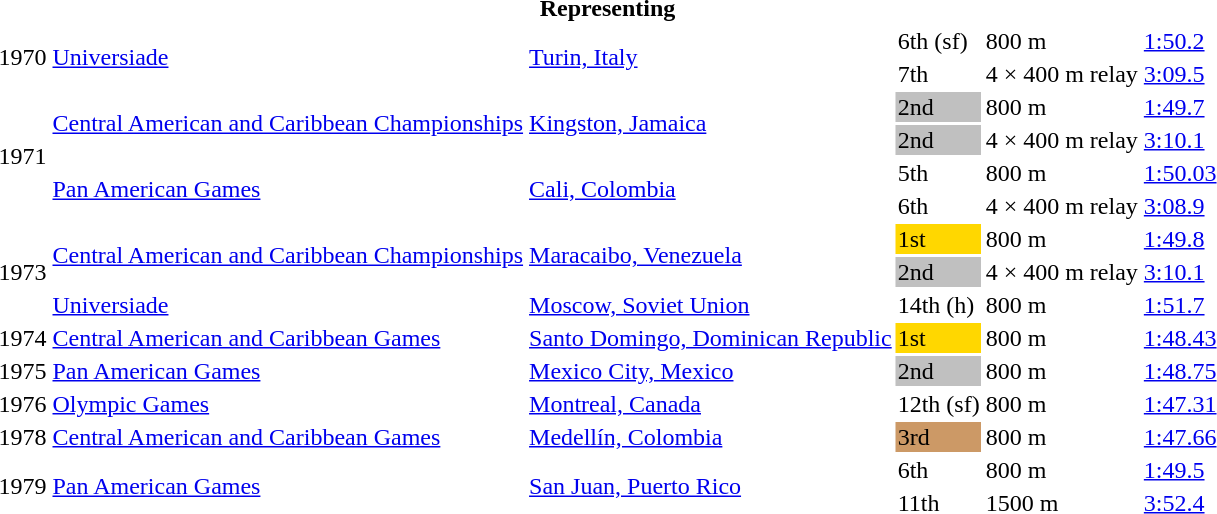<table>
<tr>
<th colspan="6">Representing </th>
</tr>
<tr>
<td rowspan=2>1970</td>
<td rowspan=2><a href='#'>Universiade</a></td>
<td rowspan=2><a href='#'>Turin, Italy</a></td>
<td>6th (sf)</td>
<td>800 m</td>
<td><a href='#'>1:50.2</a></td>
</tr>
<tr>
<td>7th</td>
<td>4 × 400 m relay</td>
<td><a href='#'>3:09.5</a></td>
</tr>
<tr>
<td rowspan=4>1971</td>
<td rowspan=2><a href='#'>Central American and Caribbean Championships</a></td>
<td rowspan=2><a href='#'>Kingston, Jamaica</a></td>
<td bgcolor=silver>2nd</td>
<td>800 m</td>
<td><a href='#'>1:49.7</a></td>
</tr>
<tr>
<td bgcolor=silver>2nd</td>
<td>4 × 400 m relay</td>
<td><a href='#'>3:10.1</a></td>
</tr>
<tr>
<td rowspan=2><a href='#'>Pan American Games</a></td>
<td rowspan=2><a href='#'>Cali, Colombia</a></td>
<td>5th</td>
<td>800 m</td>
<td><a href='#'>1:50.03</a></td>
</tr>
<tr>
<td>6th</td>
<td>4 × 400 m relay</td>
<td><a href='#'>3:08.9</a></td>
</tr>
<tr>
<td rowspan=3>1973</td>
<td rowspan=2><a href='#'>Central American and Caribbean Championships</a></td>
<td rowspan=2><a href='#'>Maracaibo, Venezuela</a></td>
<td bgcolor=gold>1st</td>
<td>800 m</td>
<td><a href='#'>1:49.8</a></td>
</tr>
<tr>
<td bgcolor=silver>2nd</td>
<td>4 × 400 m relay</td>
<td><a href='#'>3:10.1</a></td>
</tr>
<tr>
<td><a href='#'>Universiade</a></td>
<td><a href='#'>Moscow, Soviet Union</a></td>
<td>14th (h)</td>
<td>800 m</td>
<td><a href='#'>1:51.7</a></td>
</tr>
<tr>
<td>1974</td>
<td><a href='#'>Central American and Caribbean Games</a></td>
<td><a href='#'>Santo Domingo, Dominican Republic</a></td>
<td bgcolor=gold>1st</td>
<td>800 m</td>
<td><a href='#'>1:48.43</a></td>
</tr>
<tr>
<td>1975</td>
<td><a href='#'>Pan American Games</a></td>
<td><a href='#'>Mexico City, Mexico</a></td>
<td bgcolor=silver>2nd</td>
<td>800 m</td>
<td><a href='#'>1:48.75</a></td>
</tr>
<tr>
<td>1976</td>
<td><a href='#'>Olympic Games</a></td>
<td><a href='#'>Montreal, Canada</a></td>
<td>12th (sf)</td>
<td>800 m</td>
<td><a href='#'>1:47.31</a></td>
</tr>
<tr>
<td>1978</td>
<td><a href='#'>Central American and Caribbean Games</a></td>
<td><a href='#'>Medellín, Colombia</a></td>
<td bgcolor=cc9966>3rd</td>
<td>800 m</td>
<td><a href='#'>1:47.66</a></td>
</tr>
<tr>
<td rowspan=2>1979</td>
<td rowspan=2><a href='#'>Pan American Games</a></td>
<td rowspan=2><a href='#'>San Juan, Puerto Rico</a></td>
<td>6th</td>
<td>800 m</td>
<td><a href='#'>1:49.5</a></td>
</tr>
<tr>
<td>11th</td>
<td>1500 m</td>
<td><a href='#'>3:52.4</a></td>
</tr>
</table>
